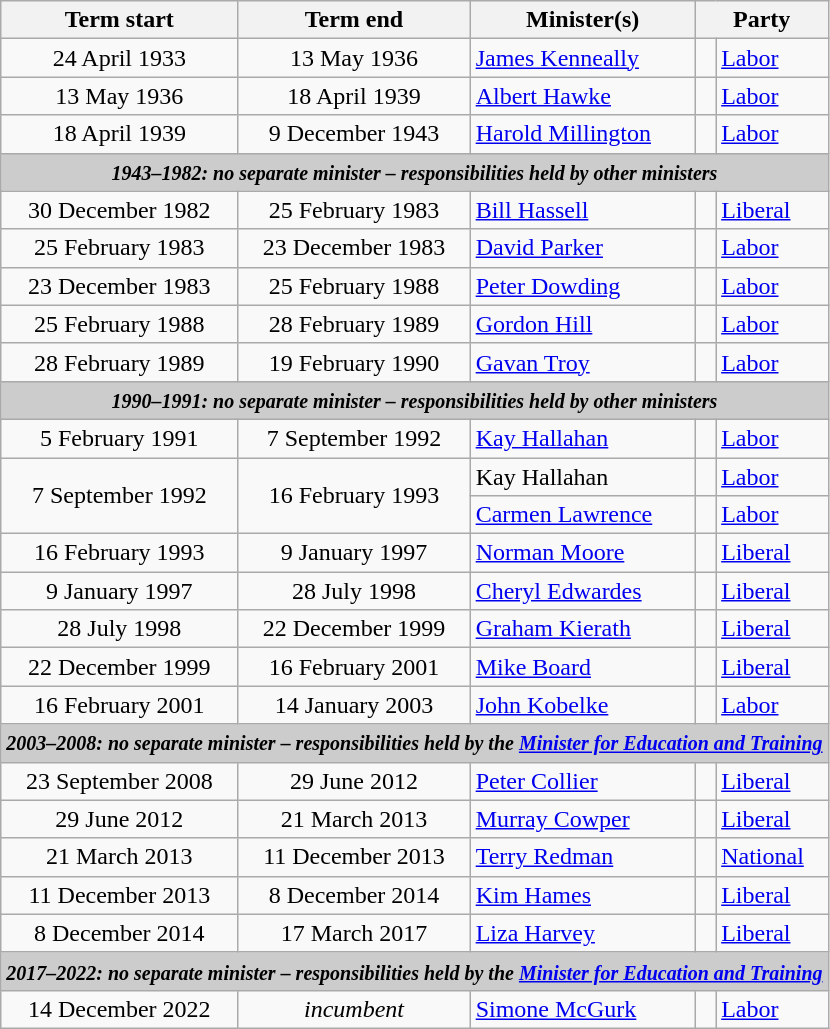<table class="wikitable">
<tr>
<th>Term start</th>
<th>Term end</th>
<th>Minister(s)</th>
<th colspan="2">Party</th>
</tr>
<tr>
<td align=center>24 April 1933</td>
<td align=center>13 May 1936</td>
<td><a href='#'>James Kenneally</a></td>
<td> </td>
<td><a href='#'>Labor</a></td>
</tr>
<tr>
<td align=center>13 May 1936</td>
<td align=center>18 April 1939</td>
<td><a href='#'>Albert Hawke</a></td>
<td> </td>
<td><a href='#'>Labor</a></td>
</tr>
<tr>
<td align=center>18 April 1939</td>
<td align=center>9 December 1943</td>
<td><a href='#'>Harold Millington</a></td>
<td> </td>
<td><a href='#'>Labor</a></td>
</tr>
<tr>
<th colspan=5 style="background: #cccccc;"><small><strong><em>1943–1982: no separate minister – responsibilities held by other ministers</em></strong></small></th>
</tr>
<tr>
<td align=center>30 December 1982</td>
<td align=center>25 February 1983</td>
<td><a href='#'>Bill Hassell</a></td>
<td> </td>
<td><a href='#'>Liberal</a></td>
</tr>
<tr>
<td align=center>25 February 1983</td>
<td align=center>23 December 1983</td>
<td><a href='#'>David Parker</a></td>
<td> </td>
<td><a href='#'>Labor</a></td>
</tr>
<tr>
<td align=center>23 December 1983</td>
<td align=center>25 February 1988</td>
<td><a href='#'>Peter Dowding</a></td>
<td> </td>
<td><a href='#'>Labor</a></td>
</tr>
<tr>
<td align=center>25 February 1988</td>
<td align=center>28 February 1989</td>
<td><a href='#'>Gordon Hill</a></td>
<td> </td>
<td><a href='#'>Labor</a></td>
</tr>
<tr>
<td align=center>28 February 1989</td>
<td align=center>19 February 1990</td>
<td><a href='#'>Gavan Troy</a></td>
<td> </td>
<td><a href='#'>Labor</a></td>
</tr>
<tr>
<th colspan=5 style="background: #cccccc;"><small><strong><em>1990–1991: no separate minister – responsibilities held by other ministers</em></strong></small></th>
</tr>
<tr>
<td align=center>5 February 1991</td>
<td align=center>7 September 1992</td>
<td><a href='#'>Kay Hallahan</a></td>
<td> </td>
<td><a href='#'>Labor</a></td>
</tr>
<tr>
<td rowspan=2 align=center>7 September 1992</td>
<td rowspan=2 align=center>16 February 1993</td>
<td>Kay Hallahan </td>
<td> </td>
<td><a href='#'>Labor</a></td>
</tr>
<tr>
<td><a href='#'>Carmen Lawrence</a> </td>
<td> </td>
<td><a href='#'>Labor</a></td>
</tr>
<tr>
<td align=center>16 February 1993</td>
<td align=center>9 January 1997</td>
<td><a href='#'>Norman Moore</a></td>
<td> </td>
<td><a href='#'>Liberal</a></td>
</tr>
<tr>
<td align=center>9 January 1997</td>
<td align=center>28 July 1998</td>
<td><a href='#'>Cheryl Edwardes</a></td>
<td> </td>
<td><a href='#'>Liberal</a></td>
</tr>
<tr>
<td align=center>28 July 1998</td>
<td align=center>22 December 1999</td>
<td><a href='#'>Graham Kierath</a></td>
<td> </td>
<td><a href='#'>Liberal</a></td>
</tr>
<tr>
<td align=center>22 December 1999</td>
<td align=center>16 February 2001</td>
<td><a href='#'>Mike Board</a></td>
<td> </td>
<td><a href='#'>Liberal</a></td>
</tr>
<tr>
<td align=center>16 February 2001</td>
<td align=center>14 January 2003</td>
<td><a href='#'>John Kobelke</a></td>
<td> </td>
<td><a href='#'>Labor</a></td>
</tr>
<tr>
<th colspan=5 style="background: #cccccc;"><small><strong><em>2003–2008: no separate minister – responsibilities held by the <a href='#'>Minister for Education and Training</a></em></strong></small></th>
</tr>
<tr>
<td align=center>23 September 2008</td>
<td align=center>29 June 2012</td>
<td><a href='#'>Peter Collier</a></td>
<td> </td>
<td><a href='#'>Liberal</a></td>
</tr>
<tr>
<td align=center>29 June 2012</td>
<td align=center>21 March 2013</td>
<td><a href='#'>Murray Cowper</a></td>
<td> </td>
<td><a href='#'>Liberal</a></td>
</tr>
<tr>
<td align=center>21 March 2013</td>
<td align=center>11 December 2013</td>
<td><a href='#'>Terry Redman</a></td>
<td> </td>
<td><a href='#'>National</a></td>
</tr>
<tr>
<td align=center>11 December 2013</td>
<td align=center>8 December 2014</td>
<td><a href='#'>Kim Hames</a></td>
<td> </td>
<td><a href='#'>Liberal</a></td>
</tr>
<tr>
<td align=center>8 December 2014</td>
<td align=center>17 March 2017</td>
<td><a href='#'>Liza Harvey</a></td>
<td> </td>
<td><a href='#'>Liberal</a></td>
</tr>
<tr>
<th colspan=5 style="background: #cccccc;"><small><strong><em>2017–2022: no separate minister – responsibilities held by the <a href='#'>Minister for Education and Training</a></em></strong></small></th>
</tr>
<tr>
<td align=center>14 December 2022</td>
<td align=center><em>incumbent</em></td>
<td><a href='#'>Simone McGurk</a></td>
<td> </td>
<td><a href='#'>Labor</a></td>
</tr>
</table>
